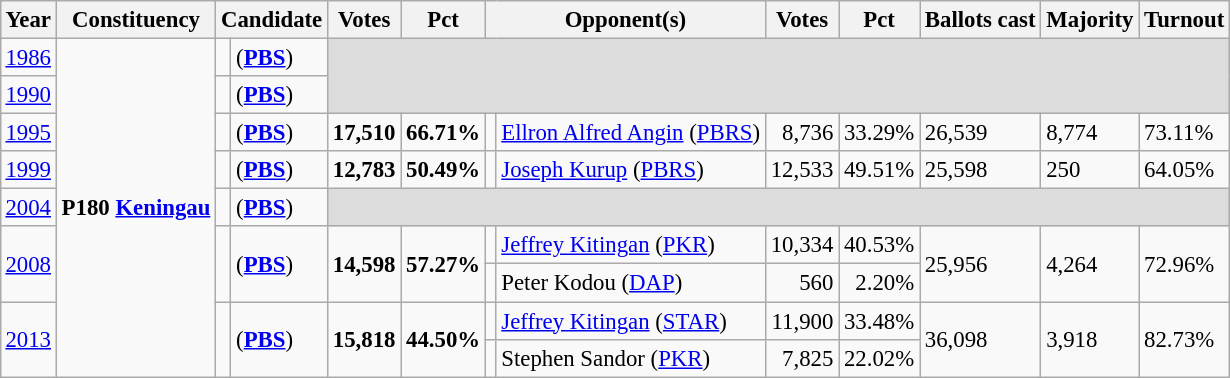<table class="wikitable" style="margin:0.5em ; font-size:95%">
<tr>
<th>Year</th>
<th>Constituency</th>
<th colspan=2>Candidate</th>
<th>Votes</th>
<th>Pct</th>
<th colspan=2>Opponent(s)</th>
<th>Votes</th>
<th>Pct</th>
<th>Ballots cast</th>
<th>Majority</th>
<th>Turnout</th>
</tr>
<tr>
<td><a href='#'>1986</a></td>
<td rowspan=9><strong>P180 <a href='#'>Keningau</a></strong></td>
<td></td>
<td> (<a href='#'><strong>PBS</strong></a>)</td>
<td colspan="9" rowspan="2" bgcolor="dcdcdc"></td>
</tr>
<tr>
<td><a href='#'>1990</a></td>
<td></td>
<td> (<a href='#'><strong>PBS</strong></a>)</td>
</tr>
<tr>
<td><a href='#'>1995</a></td>
<td></td>
<td> (<a href='#'><strong>PBS</strong></a>)</td>
<td align="right"><strong>17,510</strong></td>
<td><strong>66.71%</strong></td>
<td></td>
<td><a href='#'>Ellron Alfred Angin</a> (<a href='#'>PBRS</a>)</td>
<td align="right">8,736</td>
<td>33.29%</td>
<td>26,539</td>
<td>8,774</td>
<td>73.11%</td>
</tr>
<tr>
<td><a href='#'>1999</a></td>
<td></td>
<td> (<a href='#'><strong>PBS</strong></a>)</td>
<td align="right"><strong>12,783</strong></td>
<td><strong>50.49%</strong></td>
<td></td>
<td><a href='#'>Joseph Kurup</a> (<a href='#'>PBRS</a>)</td>
<td align="right">12,533</td>
<td>49.51%</td>
<td>25,598</td>
<td>250</td>
<td>64.05%</td>
</tr>
<tr>
<td><a href='#'>2004</a></td>
<td></td>
<td> (<a href='#'><strong>PBS</strong></a>)</td>
<td colspan="9" bgcolor="dcdcdc"></td>
</tr>
<tr>
<td rowspan=2><a href='#'>2008</a></td>
<td rowspan=2 ></td>
<td rowspan=2> (<a href='#'><strong>PBS</strong></a>)</td>
<td rowspan=2 align="right"><strong>14,598</strong></td>
<td rowspan=2><strong>57.27%</strong></td>
<td></td>
<td><a href='#'>Jeffrey Kitingan</a> (<a href='#'>PKR</a>)</td>
<td align="right">10,334</td>
<td>40.53%</td>
<td rowspan=2>25,956</td>
<td rowspan=2>4,264</td>
<td rowspan=2>72.96%</td>
</tr>
<tr>
<td></td>
<td>Peter Kodou (<a href='#'>DAP</a>)</td>
<td align="right">560</td>
<td align="right">2.20%</td>
</tr>
<tr>
<td rowspan=2><a href='#'>2013</a></td>
<td rowspan=2 ></td>
<td rowspan=2> (<a href='#'><strong>PBS</strong></a>)</td>
<td rowspan=2 align="right"><strong>15,818</strong></td>
<td rowspan=2><strong>44.50%</strong></td>
<td></td>
<td><a href='#'>Jeffrey Kitingan</a> (<a href='#'>STAR</a>)</td>
<td align="right">11,900</td>
<td>33.48%</td>
<td rowspan=2>36,098</td>
<td rowspan=2>3,918</td>
<td rowspan=2>82.73%</td>
</tr>
<tr>
<td></td>
<td>Stephen Sandor (<a href='#'>PKR</a>)</td>
<td align="right">7,825</td>
<td>22.02%</td>
</tr>
</table>
